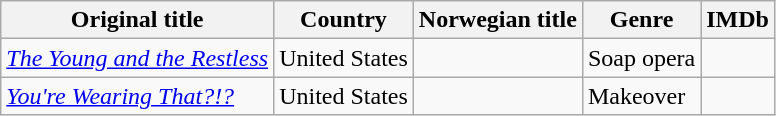<table class="wikitable">
<tr>
<th>Original title</th>
<th>Country</th>
<th>Norwegian title</th>
<th>Genre</th>
<th>IMDb</th>
</tr>
<tr>
<td><em><a href='#'>The Young and the Restless</a></em></td>
<td>United States</td>
<td></td>
<td>Soap opera</td>
<td></td>
</tr>
<tr>
<td><em><a href='#'>You're Wearing That?!?</a></em></td>
<td>United States</td>
<td></td>
<td>Makeover</td>
<td></td>
</tr>
</table>
